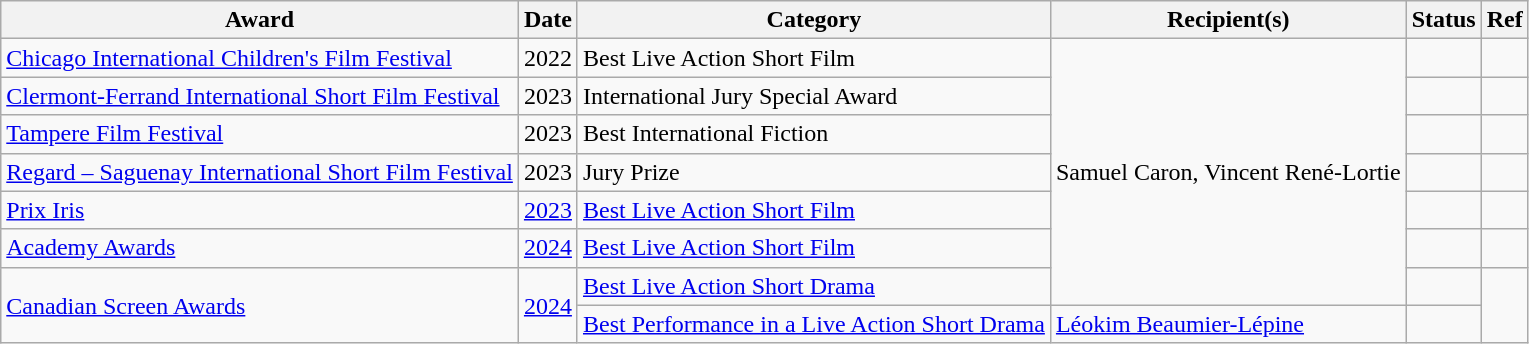<table class="wikitable">
<tr>
<th>Award</th>
<th>Date</th>
<th>Category</th>
<th>Recipient(s)</th>
<th>Status</th>
<th>Ref</th>
</tr>
<tr>
<td><a href='#'>Chicago International Children's Film Festival</a></td>
<td>2022</td>
<td>Best Live Action Short Film</td>
<td rowspan=7>Samuel Caron, Vincent René-Lortie</td>
<td></td>
<td></td>
</tr>
<tr>
<td><a href='#'>Clermont-Ferrand International Short Film Festival</a></td>
<td>2023</td>
<td>International Jury Special Award</td>
<td></td>
<td></td>
</tr>
<tr>
<td><a href='#'>Tampere Film Festival</a></td>
<td>2023</td>
<td>Best International Fiction</td>
<td></td>
<td></td>
</tr>
<tr>
<td><a href='#'>Regard – Saguenay International Short Film Festival</a></td>
<td>2023</td>
<td>Jury Prize</td>
<td></td>
<td></td>
</tr>
<tr>
<td><a href='#'>Prix Iris</a></td>
<td><a href='#'>2023</a></td>
<td><a href='#'>Best Live Action Short Film</a></td>
<td></td>
<td></td>
</tr>
<tr>
<td><a href='#'>Academy Awards</a></td>
<td><a href='#'>2024</a></td>
<td><a href='#'>Best Live Action Short Film</a></td>
<td></td>
<td></td>
</tr>
<tr>
<td rowspan=2><a href='#'>Canadian Screen Awards</a></td>
<td rowspan=2><a href='#'>2024</a></td>
<td><a href='#'>Best Live Action Short Drama</a></td>
<td></td>
<td rowspan=2></td>
</tr>
<tr>
<td><a href='#'>Best Performance in a Live Action Short Drama</a></td>
<td><a href='#'>Léokim Beaumier-Lépine</a></td>
<td></td>
</tr>
</table>
